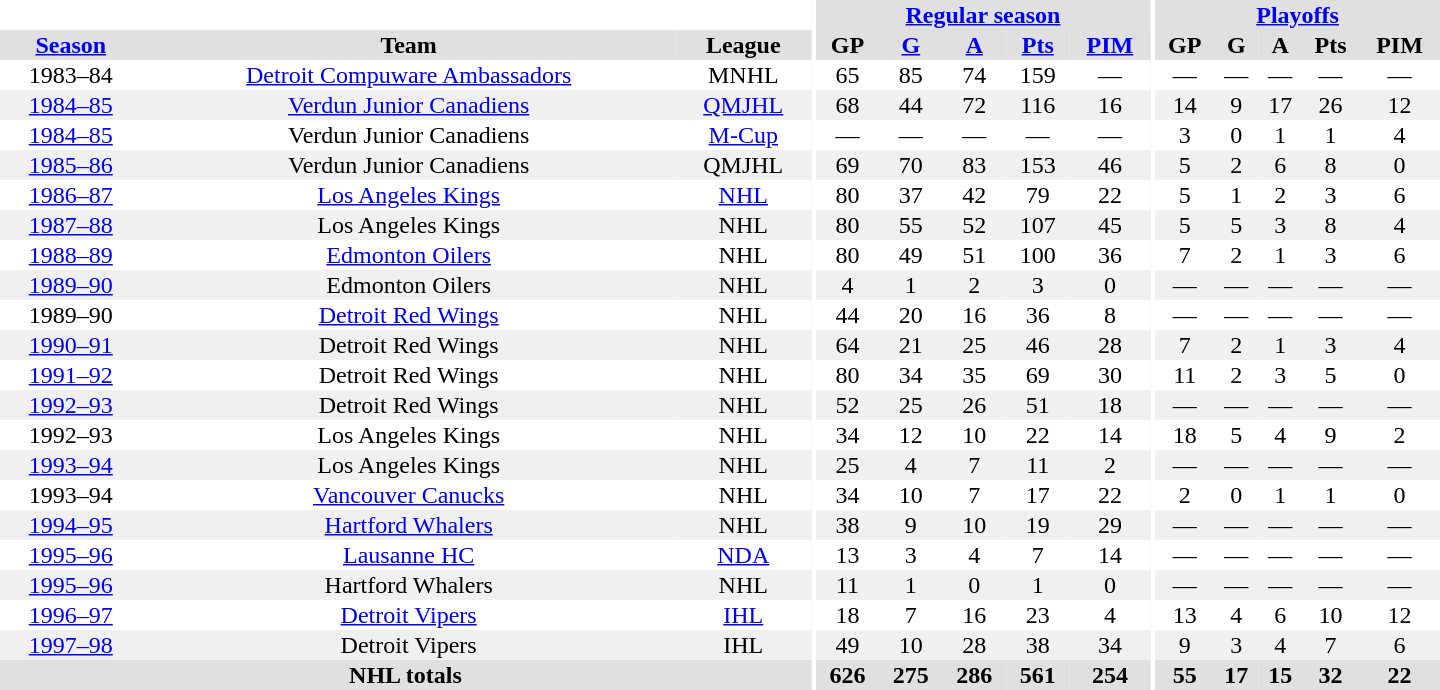<table border="0" cellpadding="1" cellspacing="0" style="text-align:center; width:60em">
<tr bgcolor="#e0e0e0">
<th colspan="3" bgcolor="#ffffff"></th>
<th rowspan="100" bgcolor="#ffffff"></th>
<th colspan="5"><a href='#'>Regular season</a></th>
<th rowspan="100" bgcolor="#ffffff"></th>
<th colspan="5"><a href='#'>Playoffs</a></th>
</tr>
<tr bgcolor="#e0e0e0">
<th><a href='#'>Season</a></th>
<th>Team</th>
<th>League</th>
<th>GP</th>
<th><a href='#'>G</a></th>
<th><a href='#'>A</a></th>
<th><a href='#'>Pts</a></th>
<th><a href='#'>PIM</a></th>
<th>GP</th>
<th>G</th>
<th>A</th>
<th>Pts</th>
<th>PIM</th>
</tr>
<tr>
<td>1983–84</td>
<td><a href='#'>Detroit Compuware Ambassadors</a></td>
<td>MNHL</td>
<td>65</td>
<td>85</td>
<td>74</td>
<td>159</td>
<td>—</td>
<td>—</td>
<td>—</td>
<td>—</td>
<td>—</td>
<td>—</td>
</tr>
<tr bgcolor="#f0f0f0">
<td><a href='#'>1984–85</a></td>
<td><a href='#'>Verdun Junior Canadiens</a></td>
<td><a href='#'>QMJHL</a></td>
<td>68</td>
<td>44</td>
<td>72</td>
<td>116</td>
<td>16</td>
<td>14</td>
<td>9</td>
<td>17</td>
<td>26</td>
<td>12</td>
</tr>
<tr>
<td><a href='#'>1984–85</a></td>
<td>Verdun Junior Canadiens</td>
<td><a href='#'>M-Cup</a></td>
<td>—</td>
<td>—</td>
<td>—</td>
<td>—</td>
<td>—</td>
<td>3</td>
<td>0</td>
<td>1</td>
<td>1</td>
<td>4</td>
</tr>
<tr bgcolor="#f0f0f0">
<td><a href='#'>1985–86</a></td>
<td>Verdun Junior Canadiens</td>
<td>QMJHL</td>
<td>69</td>
<td>70</td>
<td>83</td>
<td>153</td>
<td>46</td>
<td>5</td>
<td>2</td>
<td>6</td>
<td>8</td>
<td>0</td>
</tr>
<tr>
<td><a href='#'>1986–87</a></td>
<td><a href='#'>Los Angeles Kings</a></td>
<td><a href='#'>NHL</a></td>
<td>80</td>
<td>37</td>
<td>42</td>
<td>79</td>
<td>22</td>
<td>5</td>
<td>1</td>
<td>2</td>
<td>3</td>
<td>6</td>
</tr>
<tr bgcolor="#f0f0f0">
<td><a href='#'>1987–88</a></td>
<td>Los Angeles Kings</td>
<td>NHL</td>
<td>80</td>
<td>55</td>
<td>52</td>
<td>107</td>
<td>45</td>
<td>5</td>
<td>5</td>
<td>3</td>
<td>8</td>
<td>4</td>
</tr>
<tr>
<td><a href='#'>1988–89</a></td>
<td><a href='#'>Edmonton Oilers</a></td>
<td>NHL</td>
<td>80</td>
<td>49</td>
<td>51</td>
<td>100</td>
<td>36</td>
<td>7</td>
<td>2</td>
<td>1</td>
<td>3</td>
<td>6</td>
</tr>
<tr bgcolor="#f0f0f0">
<td><a href='#'>1989–90</a></td>
<td>Edmonton Oilers</td>
<td>NHL</td>
<td>4</td>
<td>1</td>
<td>2</td>
<td>3</td>
<td>0</td>
<td>—</td>
<td>—</td>
<td>—</td>
<td>—</td>
<td>—</td>
</tr>
<tr>
<td>1989–90</td>
<td><a href='#'>Detroit Red Wings</a></td>
<td>NHL</td>
<td>44</td>
<td>20</td>
<td>16</td>
<td>36</td>
<td>8</td>
<td>—</td>
<td>—</td>
<td>—</td>
<td>—</td>
<td>—</td>
</tr>
<tr bgcolor="#f0f0f0">
<td><a href='#'>1990–91</a></td>
<td>Detroit Red Wings</td>
<td>NHL</td>
<td>64</td>
<td>21</td>
<td>25</td>
<td>46</td>
<td>28</td>
<td>7</td>
<td>2</td>
<td>1</td>
<td>3</td>
<td>4</td>
</tr>
<tr>
<td><a href='#'>1991–92</a></td>
<td>Detroit Red Wings</td>
<td>NHL</td>
<td>80</td>
<td>34</td>
<td>35</td>
<td>69</td>
<td>30</td>
<td>11</td>
<td>2</td>
<td>3</td>
<td>5</td>
<td>0</td>
</tr>
<tr bgcolor="#f0f0f0">
<td><a href='#'>1992–93</a></td>
<td>Detroit Red Wings</td>
<td>NHL</td>
<td>52</td>
<td>25</td>
<td>26</td>
<td>51</td>
<td>18</td>
<td>—</td>
<td>—</td>
<td>—</td>
<td>—</td>
<td>—</td>
</tr>
<tr>
<td>1992–93</td>
<td>Los Angeles Kings</td>
<td>NHL</td>
<td>34</td>
<td>12</td>
<td>10</td>
<td>22</td>
<td>14</td>
<td>18</td>
<td>5</td>
<td>4</td>
<td>9</td>
<td>2</td>
</tr>
<tr bgcolor="#f0f0f0">
<td><a href='#'>1993–94</a></td>
<td>Los Angeles Kings</td>
<td>NHL</td>
<td>25</td>
<td>4</td>
<td>7</td>
<td>11</td>
<td>2</td>
<td>—</td>
<td>—</td>
<td>—</td>
<td>—</td>
<td>—</td>
</tr>
<tr>
<td>1993–94</td>
<td><a href='#'>Vancouver Canucks</a></td>
<td>NHL</td>
<td>34</td>
<td>10</td>
<td>7</td>
<td>17</td>
<td>22</td>
<td>2</td>
<td>0</td>
<td>1</td>
<td>1</td>
<td>0</td>
</tr>
<tr bgcolor="#f0f0f0">
<td><a href='#'>1994–95</a></td>
<td><a href='#'>Hartford Whalers</a></td>
<td>NHL</td>
<td>38</td>
<td>9</td>
<td>10</td>
<td>19</td>
<td>29</td>
<td>—</td>
<td>—</td>
<td>—</td>
<td>—</td>
<td>—</td>
</tr>
<tr>
<td><a href='#'>1995–96</a></td>
<td><a href='#'>Lausanne HC</a></td>
<td><a href='#'>NDA</a></td>
<td>13</td>
<td>3</td>
<td>4</td>
<td>7</td>
<td>14</td>
<td>—</td>
<td>—</td>
<td>—</td>
<td>—</td>
<td>—</td>
</tr>
<tr bgcolor="#f0f0f0">
<td><a href='#'>1995–96</a></td>
<td>Hartford Whalers</td>
<td>NHL</td>
<td>11</td>
<td>1</td>
<td>0</td>
<td>1</td>
<td>0</td>
<td>—</td>
<td>—</td>
<td>—</td>
<td>—</td>
<td>—</td>
</tr>
<tr>
<td><a href='#'>1996–97</a></td>
<td><a href='#'>Detroit Vipers</a></td>
<td><a href='#'>IHL</a></td>
<td>18</td>
<td>7</td>
<td>16</td>
<td>23</td>
<td>4</td>
<td>13</td>
<td>4</td>
<td>6</td>
<td>10</td>
<td>12</td>
</tr>
<tr bgcolor="#f0f0f0">
<td><a href='#'>1997–98</a></td>
<td>Detroit Vipers</td>
<td>IHL</td>
<td>49</td>
<td>10</td>
<td>28</td>
<td>38</td>
<td>34</td>
<td>9</td>
<td>3</td>
<td>4</td>
<td>7</td>
<td>6</td>
</tr>
<tr bgcolor="#e0e0e0">
<th colspan="3">NHL totals</th>
<th>626</th>
<th>275</th>
<th>286</th>
<th>561</th>
<th>254</th>
<th>55</th>
<th>17</th>
<th>15</th>
<th>32</th>
<th>22</th>
</tr>
</table>
